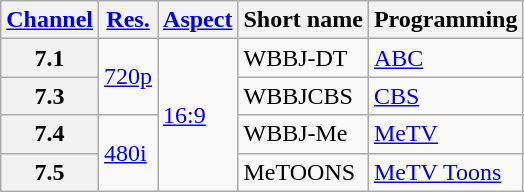<table class="wikitable">
<tr>
<th scope="col"><a href='#'>Channel</a></th>
<th scope="col"><a href='#'>Res.</a></th>
<th scope="col"><a href='#'>Aspect</a></th>
<th scope="col">Short name</th>
<th scope="col">Programming</th>
</tr>
<tr>
<th scope="row">7.1</th>
<td rowspan=2><a href='#'>720p</a></td>
<td rowspan=4><a href='#'>16:9</a></td>
<td>WBBJ-DT</td>
<td><a href='#'>ABC</a></td>
</tr>
<tr>
<th scope="row">7.3</th>
<td>WBBJCBS</td>
<td><a href='#'>CBS</a></td>
</tr>
<tr>
<th scope="row">7.4</th>
<td rowspan=2><a href='#'>480i</a></td>
<td>WBBJ-Me</td>
<td><a href='#'>MeTV</a></td>
</tr>
<tr>
<th scope="row">7.5</th>
<td>MeTOONS</td>
<td><a href='#'>MeTV Toons</a></td>
</tr>
</table>
